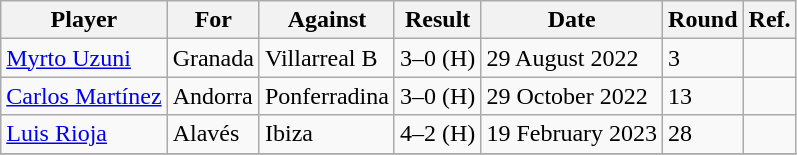<table class="wikitable sortable">
<tr>
<th>Player</th>
<th>For</th>
<th>Against</th>
<th>Result</th>
<th>Date</th>
<th>Round</th>
<th>Ref.</th>
</tr>
<tr>
<td> <a href='#'>Myrto Uzuni</a></td>
<td>Granada</td>
<td>Villarreal B</td>
<td>3–0 (H)</td>
<td>29 August 2022</td>
<td>3</td>
<td></td>
</tr>
<tr>
<td> <a href='#'>Carlos Martínez</a></td>
<td>Andorra</td>
<td>Ponferradina</td>
<td>3–0 (H)</td>
<td>29 October 2022</td>
<td>13</td>
<td></td>
</tr>
<tr>
<td> <a href='#'>Luis Rioja</a></td>
<td>Alavés</td>
<td>Ibiza</td>
<td>4–2 (H)</td>
<td>19 February 2023</td>
<td>28</td>
<td></td>
</tr>
<tr>
</tr>
</table>
